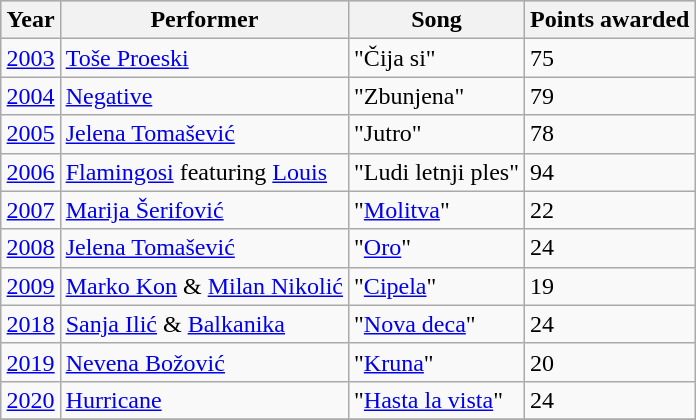<table class="sortable wikitable" style="margin:1em auto;">
<tr bgcolor="#CCCCCC">
<th>Year</th>
<th>Performer</th>
<th>Song</th>
<th>Points awarded</th>
</tr>
<tr>
<td><a href='#'>2003</a></td>
<td><a href='#'>Toše Proeski</a></td>
<td>"Čija si"</td>
<td>75</td>
</tr>
<tr>
<td><a href='#'>2004</a></td>
<td><a href='#'>Negative</a></td>
<td>"Zbunjena"</td>
<td>79</td>
</tr>
<tr>
<td><a href='#'>2005</a></td>
<td><a href='#'>Jelena Tomašević</a></td>
<td>"Jutro"</td>
<td>78</td>
</tr>
<tr>
<td><a href='#'>2006</a></td>
<td><a href='#'>Flamingosi</a> featuring <a href='#'>Louis</a></td>
<td>"Ludi letnji ples"</td>
<td>94</td>
</tr>
<tr>
<td><a href='#'>2007</a></td>
<td><a href='#'>Marija Šerifović</a></td>
<td>"<a href='#'>Molitva</a>"</td>
<td>22</td>
</tr>
<tr>
<td><a href='#'>2008</a></td>
<td><a href='#'>Jelena Tomašević</a></td>
<td>"<a href='#'>Oro</a>"</td>
<td>24</td>
</tr>
<tr>
<td><a href='#'>2009</a></td>
<td><a href='#'>Marko Kon</a> & <a href='#'>Milan Nikolić</a></td>
<td>"<a href='#'>Cipela</a>"</td>
<td>19</td>
</tr>
<tr>
<td><a href='#'>2018</a></td>
<td><a href='#'>Sanja Ilić</a> & <a href='#'>Balkanika</a></td>
<td>"<a href='#'>Nova deca</a>"</td>
<td>24</td>
</tr>
<tr>
<td><a href='#'>2019</a></td>
<td><a href='#'>Nevena Božović</a></td>
<td>"<a href='#'>Kruna</a>"</td>
<td>20</td>
</tr>
<tr>
<td><a href='#'>2020</a></td>
<td><a href='#'>Hurricane</a></td>
<td>"<a href='#'>Hasta la vista</a>"</td>
<td>24</td>
</tr>
<tr>
</tr>
</table>
